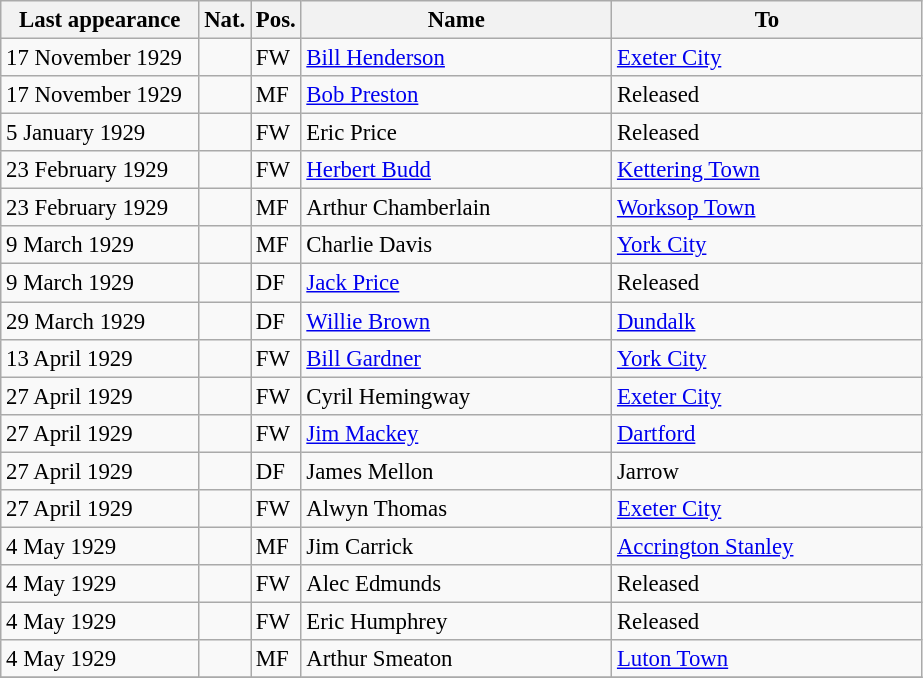<table class="wikitable" style="font-size: 95%; text-align: left;">
<tr>
<th width=125>Last appearance</th>
<th>Nat.</th>
<th>Pos.</th>
<th width=200>Name</th>
<th width=200>To</th>
</tr>
<tr>
<td>17 November 1929</td>
<td></td>
<td>FW</td>
<td><a href='#'>Bill Henderson</a></td>
<td><a href='#'>Exeter City</a></td>
</tr>
<tr>
<td>17 November 1929</td>
<td></td>
<td>MF</td>
<td><a href='#'>Bob Preston</a></td>
<td>Released</td>
</tr>
<tr>
<td>5 January 1929</td>
<td></td>
<td>FW</td>
<td>Eric Price</td>
<td>Released</td>
</tr>
<tr>
<td>23 February 1929</td>
<td></td>
<td>FW</td>
<td><a href='#'>Herbert Budd</a></td>
<td><a href='#'>Kettering Town</a></td>
</tr>
<tr>
<td>23 February 1929</td>
<td></td>
<td>MF</td>
<td>Arthur Chamberlain</td>
<td><a href='#'>Worksop Town</a></td>
</tr>
<tr>
<td>9 March 1929</td>
<td></td>
<td>MF</td>
<td>Charlie Davis</td>
<td><a href='#'>York City</a></td>
</tr>
<tr>
<td>9 March 1929</td>
<td></td>
<td>DF</td>
<td><a href='#'>Jack Price</a></td>
<td>Released</td>
</tr>
<tr>
<td>29 March 1929</td>
<td></td>
<td>DF</td>
<td><a href='#'>Willie Brown</a></td>
<td><a href='#'>Dundalk</a></td>
</tr>
<tr>
<td>13 April 1929</td>
<td></td>
<td>FW</td>
<td><a href='#'>Bill Gardner</a></td>
<td><a href='#'>York City</a></td>
</tr>
<tr>
<td>27 April 1929</td>
<td></td>
<td>FW</td>
<td>Cyril Hemingway</td>
<td><a href='#'>Exeter City</a></td>
</tr>
<tr>
<td>27 April 1929</td>
<td></td>
<td>FW</td>
<td><a href='#'>Jim Mackey</a></td>
<td><a href='#'>Dartford</a></td>
</tr>
<tr>
<td>27 April 1929</td>
<td></td>
<td>DF</td>
<td>James Mellon</td>
<td>Jarrow</td>
</tr>
<tr>
<td>27 April 1929</td>
<td></td>
<td>FW</td>
<td>Alwyn Thomas</td>
<td><a href='#'>Exeter City</a></td>
</tr>
<tr>
<td>4 May 1929</td>
<td></td>
<td>MF</td>
<td>Jim Carrick</td>
<td><a href='#'>Accrington Stanley</a></td>
</tr>
<tr>
<td>4 May 1929</td>
<td></td>
<td>FW</td>
<td>Alec Edmunds</td>
<td>Released</td>
</tr>
<tr>
<td>4 May 1929</td>
<td></td>
<td>FW</td>
<td>Eric Humphrey</td>
<td>Released</td>
</tr>
<tr>
<td>4 May 1929</td>
<td></td>
<td>MF</td>
<td>Arthur Smeaton</td>
<td><a href='#'>Luton Town</a></td>
</tr>
<tr>
</tr>
</table>
